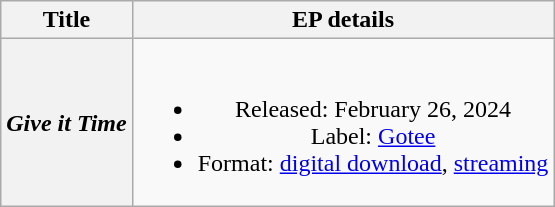<table class="wikitable plainrowheaders" style="text-align:center;">
<tr>
<th scope="col">Title</th>
<th scope="col">EP details</th>
</tr>
<tr>
<th scope="row"><em>Give it Time</em></th>
<td><br><ul><li>Released: February 26, 2024</li><li>Label: <a href='#'>Gotee</a></li><li>Format: <a href='#'>digital download</a>, <a href='#'>streaming</a></li></ul></td>
</tr>
</table>
